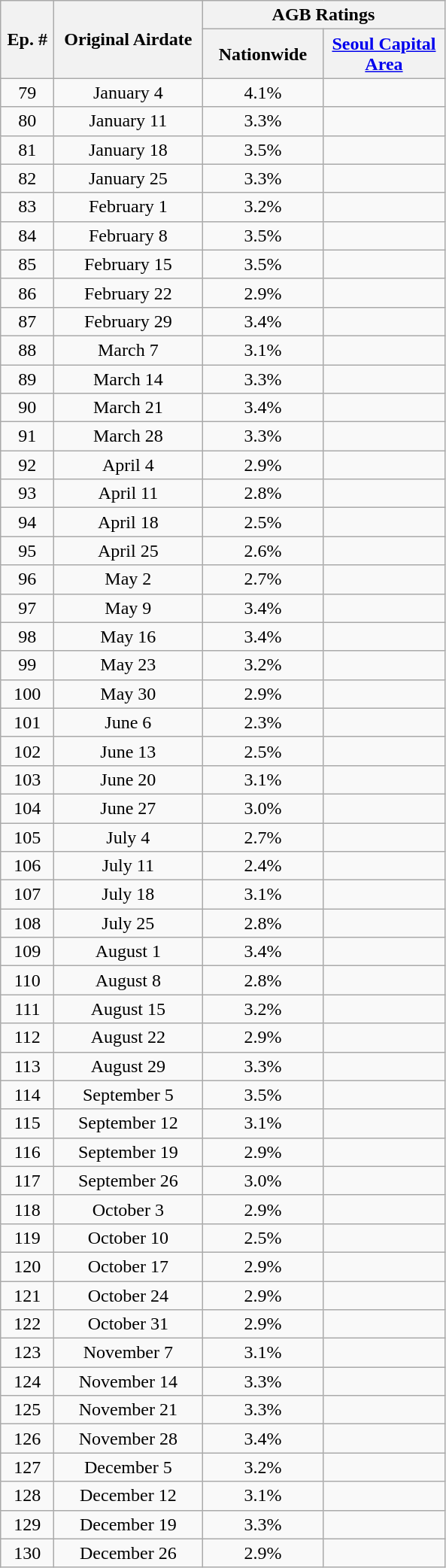<table class=wikitable style="text-align:center">
<tr>
<th rowspan="2" width=40>Ep. #</th>
<th rowspan="2" width=124>Original Airdate</th>
<th colspan="2">AGB Ratings</th>
</tr>
<tr>
<th width=100>Nationwide</th>
<th width=100><a href='#'>Seoul Capital Area</a></th>
</tr>
<tr>
<td>79</td>
<td>January 4</td>
<td>4.1%</td>
<td></td>
</tr>
<tr>
<td>80</td>
<td>January 11</td>
<td>3.3%</td>
<td></td>
</tr>
<tr>
<td>81</td>
<td>January 18</td>
<td>3.5%</td>
<td></td>
</tr>
<tr>
<td>82</td>
<td>January 25</td>
<td>3.3%</td>
<td></td>
</tr>
<tr>
<td>83</td>
<td>February 1</td>
<td>3.2%</td>
<td></td>
</tr>
<tr>
<td>84</td>
<td>February 8</td>
<td>3.5%</td>
<td></td>
</tr>
<tr>
<td>85</td>
<td>February 15</td>
<td>3.5%</td>
<td></td>
</tr>
<tr>
<td>86</td>
<td>February 22</td>
<td>2.9%</td>
<td></td>
</tr>
<tr>
<td>87</td>
<td>February 29</td>
<td>3.4%</td>
<td></td>
</tr>
<tr>
<td>88</td>
<td>March 7</td>
<td>3.1%</td>
<td></td>
</tr>
<tr>
<td>89</td>
<td>March 14</td>
<td>3.3%</td>
<td></td>
</tr>
<tr>
<td>90</td>
<td>March 21</td>
<td>3.4%</td>
<td></td>
</tr>
<tr>
<td>91</td>
<td>March 28</td>
<td>3.3%</td>
<td></td>
</tr>
<tr>
<td>92</td>
<td>April 4</td>
<td>2.9%</td>
<td></td>
</tr>
<tr>
<td>93</td>
<td>April 11</td>
<td>2.8%</td>
<td></td>
</tr>
<tr>
<td>94</td>
<td>April 18</td>
<td>2.5%</td>
<td></td>
</tr>
<tr>
<td>95</td>
<td>April 25</td>
<td>2.6%</td>
<td></td>
</tr>
<tr>
<td>96</td>
<td>May 2</td>
<td>2.7%</td>
<td></td>
</tr>
<tr>
<td>97</td>
<td>May 9</td>
<td>3.4%</td>
<td></td>
</tr>
<tr>
<td>98</td>
<td>May 16</td>
<td>3.4%</td>
<td></td>
</tr>
<tr>
<td>99</td>
<td>May 23</td>
<td>3.2%</td>
<td></td>
</tr>
<tr>
<td>100</td>
<td>May 30</td>
<td>2.9%</td>
<td></td>
</tr>
<tr>
<td>101</td>
<td>June 6</td>
<td>2.3%</td>
<td></td>
</tr>
<tr>
<td>102</td>
<td>June 13</td>
<td>2.5%</td>
<td></td>
</tr>
<tr>
<td>103</td>
<td>June 20</td>
<td>3.1%</td>
<td></td>
</tr>
<tr>
<td>104</td>
<td>June 27</td>
<td>3.0%</td>
<td></td>
</tr>
<tr>
<td>105</td>
<td>July 4</td>
<td>2.7%</td>
<td></td>
</tr>
<tr>
<td>106</td>
<td>July 11</td>
<td>2.4%</td>
<td></td>
</tr>
<tr>
<td>107</td>
<td>July 18</td>
<td>3.1%</td>
<td></td>
</tr>
<tr>
<td>108</td>
<td>July 25</td>
<td>2.8%</td>
<td></td>
</tr>
<tr>
<td>109</td>
<td>August 1</td>
<td>3.4%</td>
<td></td>
</tr>
<tr>
<td>110</td>
<td>August 8</td>
<td>2.8%</td>
<td></td>
</tr>
<tr>
<td>111</td>
<td>August 15</td>
<td>3.2%</td>
<td></td>
</tr>
<tr>
<td>112</td>
<td>August 22</td>
<td>2.9%</td>
<td></td>
</tr>
<tr>
<td>113</td>
<td>August 29</td>
<td>3.3%</td>
<td></td>
</tr>
<tr>
<td>114</td>
<td>September 5</td>
<td>3.5%</td>
<td></td>
</tr>
<tr>
<td>115</td>
<td>September 12</td>
<td>3.1%</td>
<td></td>
</tr>
<tr>
<td>116</td>
<td>September 19</td>
<td>2.9%</td>
<td></td>
</tr>
<tr>
<td>117</td>
<td>September 26</td>
<td>3.0%</td>
<td></td>
</tr>
<tr>
<td>118</td>
<td>October 3</td>
<td>2.9%</td>
<td></td>
</tr>
<tr>
<td>119</td>
<td>October 10</td>
<td>2.5%</td>
<td></td>
</tr>
<tr>
<td>120</td>
<td>October 17</td>
<td>2.9%</td>
<td></td>
</tr>
<tr>
<td>121</td>
<td>October 24</td>
<td>2.9%</td>
<td></td>
</tr>
<tr>
<td>122</td>
<td>October 31</td>
<td>2.9%</td>
<td></td>
</tr>
<tr>
<td>123</td>
<td>November 7</td>
<td>3.1%</td>
<td></td>
</tr>
<tr>
<td>124</td>
<td>November 14</td>
<td>3.3%</td>
<td></td>
</tr>
<tr>
<td>125</td>
<td>November 21</td>
<td>3.3%</td>
<td></td>
</tr>
<tr>
<td>126</td>
<td>November 28</td>
<td>3.4%</td>
<td></td>
</tr>
<tr>
<td>127</td>
<td>December 5</td>
<td>3.2%</td>
<td></td>
</tr>
<tr>
<td>128</td>
<td>December 12</td>
<td>3.1%</td>
<td></td>
</tr>
<tr>
<td>129</td>
<td>December 19</td>
<td>3.3%</td>
<td></td>
</tr>
<tr>
<td>130</td>
<td>December 26</td>
<td>2.9%</td>
<td></td>
</tr>
</table>
